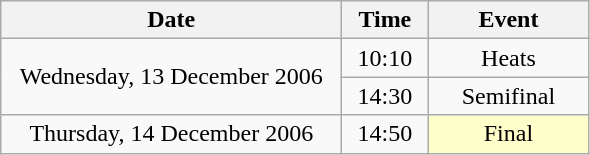<table class = "wikitable" style="text-align:center;">
<tr>
<th width=220>Date</th>
<th width=50>Time</th>
<th width=100>Event</th>
</tr>
<tr>
<td rowspan=2>Wednesday, 13 December 2006</td>
<td>10:10</td>
<td>Heats</td>
</tr>
<tr>
<td>14:30</td>
<td>Semifinal</td>
</tr>
<tr>
<td>Thursday, 14 December 2006</td>
<td>14:50</td>
<td bgcolor=ffffcc>Final</td>
</tr>
</table>
